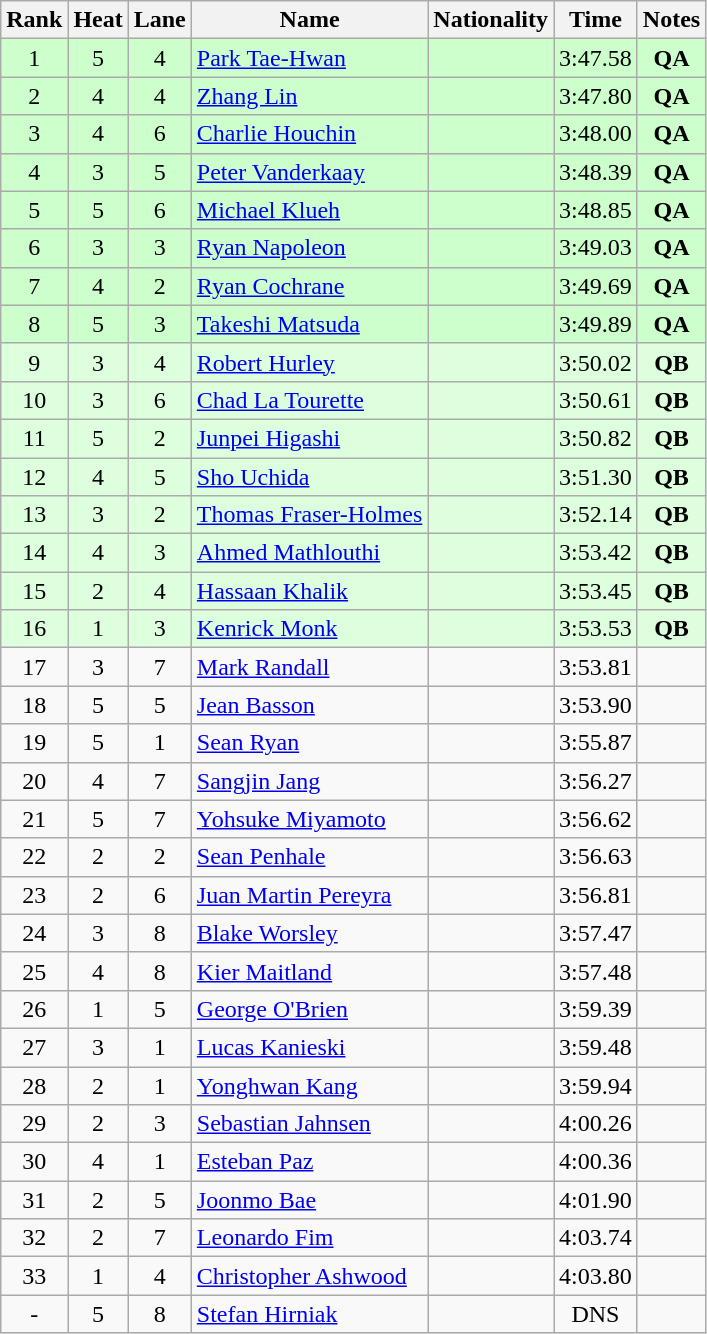<table class="wikitable sortable" style="text-align:center">
<tr>
<th>Rank</th>
<th>Heat</th>
<th>Lane</th>
<th>Name</th>
<th>Nationality</th>
<th>Time</th>
<th>Notes</th>
</tr>
<tr bgcolor=ccffcc>
<td>1</td>
<td>5</td>
<td>4</td>
<td align=left><a href='#'>Park Tae-Hwan</a></td>
<td align=left></td>
<td>3:47.58</td>
<td><strong>QA</strong></td>
</tr>
<tr bgcolor=ccffcc>
<td>2</td>
<td>4</td>
<td>4</td>
<td align=left><a href='#'>Zhang Lin</a></td>
<td align=left></td>
<td>3:47.80</td>
<td><strong>QA</strong></td>
</tr>
<tr bgcolor=ccffcc>
<td>3</td>
<td>4</td>
<td>6</td>
<td align=left><a href='#'>Charlie Houchin</a></td>
<td align=left></td>
<td>3:48.00</td>
<td><strong>QA</strong></td>
</tr>
<tr bgcolor=ccffcc>
<td>4</td>
<td>3</td>
<td>5</td>
<td align=left><a href='#'>Peter Vanderkaay</a></td>
<td align=left></td>
<td>3:48.39</td>
<td><strong>QA</strong></td>
</tr>
<tr bgcolor=ccffcc>
<td>5</td>
<td>5</td>
<td>6</td>
<td align=left><a href='#'>Michael Klueh</a></td>
<td align=left></td>
<td>3:48.85</td>
<td><strong>QA</strong></td>
</tr>
<tr bgcolor=ccffcc>
<td>6</td>
<td>3</td>
<td>3</td>
<td align=left><a href='#'>Ryan Napoleon</a></td>
<td align=left></td>
<td>3:49.03</td>
<td><strong>QA</strong></td>
</tr>
<tr bgcolor=ccffcc>
<td>7</td>
<td>4</td>
<td>2</td>
<td align=left><a href='#'>Ryan Cochrane</a></td>
<td align=left></td>
<td>3:49.69</td>
<td><strong>QA</strong></td>
</tr>
<tr bgcolor=ccffcc>
<td>8</td>
<td>5</td>
<td>3</td>
<td align=left><a href='#'>Takeshi Matsuda</a></td>
<td align=left></td>
<td>3:49.89</td>
<td><strong>QA</strong></td>
</tr>
<tr bgcolor=ddffdd>
<td>9</td>
<td>3</td>
<td>4</td>
<td align=left><a href='#'>Robert Hurley</a></td>
<td align=left></td>
<td>3:50.02</td>
<td><strong>QB</strong></td>
</tr>
<tr bgcolor=ddffdd>
<td>10</td>
<td>3</td>
<td>6</td>
<td align=left><a href='#'>Chad La Tourette</a></td>
<td align=left></td>
<td>3:50.61</td>
<td><strong>QB</strong></td>
</tr>
<tr bgcolor=ddffdd>
<td>11</td>
<td>5</td>
<td>2</td>
<td align=left><a href='#'>Junpei Higashi</a></td>
<td align=left></td>
<td>3:50.82</td>
<td><strong>QB</strong></td>
</tr>
<tr bgcolor=ddffdd>
<td>12</td>
<td>4</td>
<td>5</td>
<td align=left><a href='#'>Sho Uchida</a></td>
<td align=left></td>
<td>3:51.30</td>
<td><strong>QB</strong></td>
</tr>
<tr bgcolor=ddffdd>
<td>13</td>
<td>3</td>
<td>2</td>
<td align=left><a href='#'>Thomas Fraser-Holmes</a></td>
<td align=left></td>
<td>3:52.14</td>
<td><strong>QB</strong></td>
</tr>
<tr bgcolor=ddffdd>
<td>14</td>
<td>4</td>
<td>3</td>
<td align=left><a href='#'>Ahmed Mathlouthi</a></td>
<td align=left></td>
<td>3:53.42</td>
<td><strong>QB</strong></td>
</tr>
<tr bgcolor=ddffdd>
<td>15</td>
<td>2</td>
<td>4</td>
<td align=left><a href='#'>Hassaan Khalik</a></td>
<td align=left></td>
<td>3:53.45</td>
<td><strong>QB</strong></td>
</tr>
<tr bgcolor=ddffdd>
<td>16</td>
<td>1</td>
<td>3</td>
<td align=left><a href='#'>Kenrick Monk</a></td>
<td align=left></td>
<td>3:53.53</td>
<td><strong>QB</strong></td>
</tr>
<tr>
<td>17</td>
<td>3</td>
<td>7</td>
<td align=left><a href='#'>Mark Randall</a></td>
<td align=left></td>
<td>3:53.81</td>
<td></td>
</tr>
<tr>
<td>18</td>
<td>5</td>
<td>5</td>
<td align=left><a href='#'>Jean Basson</a></td>
<td align=left></td>
<td>3:53.90</td>
<td></td>
</tr>
<tr>
<td>19</td>
<td>5</td>
<td>1</td>
<td align=left><a href='#'>Sean Ryan</a></td>
<td align=left></td>
<td>3:55.87</td>
<td></td>
</tr>
<tr>
<td>20</td>
<td>4</td>
<td>7</td>
<td align=left><a href='#'>Sangjin Jang</a></td>
<td align=left></td>
<td>3:56.27</td>
<td></td>
</tr>
<tr>
<td>21</td>
<td>5</td>
<td>7</td>
<td align=left><a href='#'>Yohsuke Miyamoto</a></td>
<td align=left></td>
<td>3:56.62</td>
<td></td>
</tr>
<tr>
<td>22</td>
<td>2</td>
<td>2</td>
<td align=left><a href='#'>Sean Penhale</a></td>
<td align=left></td>
<td>3:56.63</td>
<td></td>
</tr>
<tr>
<td>23</td>
<td>2</td>
<td>6</td>
<td align=left><a href='#'>Juan Martin Pereyra</a></td>
<td align=left></td>
<td>3:56.81</td>
<td></td>
</tr>
<tr>
<td>24</td>
<td>3</td>
<td>8</td>
<td align=left><a href='#'>Blake Worsley</a></td>
<td align=left></td>
<td>3:57.47</td>
<td></td>
</tr>
<tr>
<td>25</td>
<td>4</td>
<td>8</td>
<td align=left><a href='#'>Kier Maitland</a></td>
<td align=left></td>
<td>3:57.48</td>
<td></td>
</tr>
<tr>
<td>26</td>
<td>1</td>
<td>5</td>
<td align=left><a href='#'>George O'Brien</a></td>
<td align=left></td>
<td>3:59.39</td>
<td></td>
</tr>
<tr>
<td>27</td>
<td>3</td>
<td>1</td>
<td align=left><a href='#'>Lucas Kanieski</a></td>
<td align=left></td>
<td>3:59.48</td>
<td></td>
</tr>
<tr>
<td>28</td>
<td>2</td>
<td>1</td>
<td align=left><a href='#'>Yonghwan Kang</a></td>
<td align=left></td>
<td>3:59.94</td>
<td></td>
</tr>
<tr>
<td>29</td>
<td>2</td>
<td>3</td>
<td align=left><a href='#'>Sebastian Jahnsen</a></td>
<td align=left></td>
<td>4:00.26</td>
<td></td>
</tr>
<tr>
<td>30</td>
<td>4</td>
<td>1</td>
<td align=left><a href='#'>Esteban Paz</a></td>
<td align=left></td>
<td>4:00.36</td>
<td></td>
</tr>
<tr>
<td>31</td>
<td>2</td>
<td>5</td>
<td align=left><a href='#'>Joonmo Bae</a></td>
<td align=left></td>
<td>4:01.90</td>
<td></td>
</tr>
<tr>
<td>32</td>
<td>2</td>
<td>7</td>
<td align=left><a href='#'>Leonardo Fim</a></td>
<td align=left></td>
<td>4:03.74</td>
<td></td>
</tr>
<tr>
<td>33</td>
<td>1</td>
<td>4</td>
<td align=left><a href='#'>Christopher Ashwood</a></td>
<td align=left></td>
<td>4:03.80</td>
<td></td>
</tr>
<tr>
<td>-</td>
<td>5</td>
<td>8</td>
<td align=left><a href='#'>Stefan Hirniak</a></td>
<td align=left></td>
<td>DNS</td>
<td></td>
</tr>
</table>
